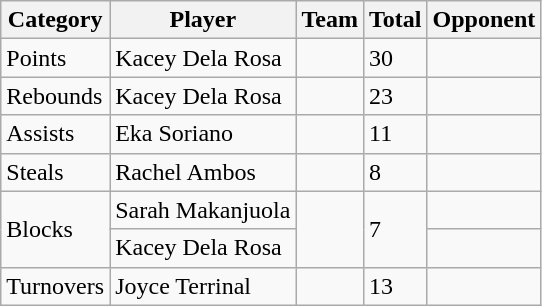<table class="wikitable">
<tr>
<th>Category</th>
<th>Player</th>
<th>Team</th>
<th>Total</th>
<th>Opponent</th>
</tr>
<tr>
<td>Points</td>
<td> Kacey Dela Rosa</td>
<td></td>
<td>30</td>
<td></td>
</tr>
<tr>
<td>Rebounds</td>
<td> Kacey Dela Rosa</td>
<td></td>
<td>23</td>
<td></td>
</tr>
<tr>
<td>Assists</td>
<td> Eka Soriano</td>
<td></td>
<td>11</td>
<td></td>
</tr>
<tr>
<td>Steals</td>
<td> Rachel Ambos</td>
<td></td>
<td>8</td>
<td></td>
</tr>
<tr>
<td rowspan="2">Blocks</td>
<td> Sarah Makanjuola</td>
<td rowspan="2"></td>
<td rowspan="2">7</td>
<td></td>
</tr>
<tr>
<td> Kacey Dela Rosa</td>
<td></td>
</tr>
<tr>
<td>Turnovers</td>
<td> Joyce Terrinal</td>
<td></td>
<td>13</td>
<td></td>
</tr>
</table>
